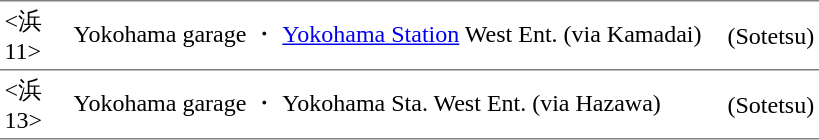<table cellspacing=0 cellpadding=3 border=0>
<tr>
<td style="border-bottom:solid 1px gray;border-top:solid 1px gray" width=40><浜11></td>
<td style="border-bottom:solid 1px gray;border-top:solid 1px gray" width=430>Yokohama garage ・ <a href='#'>Yokohama Station</a> West Ent. (via Kamadai)</td>
<td style="border-bottom:solid 1px gray;border-top:solid 1px gray">(Sotetsu)</td>
</tr>
<tr>
<td style="border-bottom:solid 1px gray"><浜13></td>
<td style="border-bottom:solid 1px gray">Yokohama garage ・ Yokohama Sta. West Ent. (via Hazawa)</td>
<td style="border-bottom:solid 1px gray">(Sotetsu)</td>
</tr>
</table>
